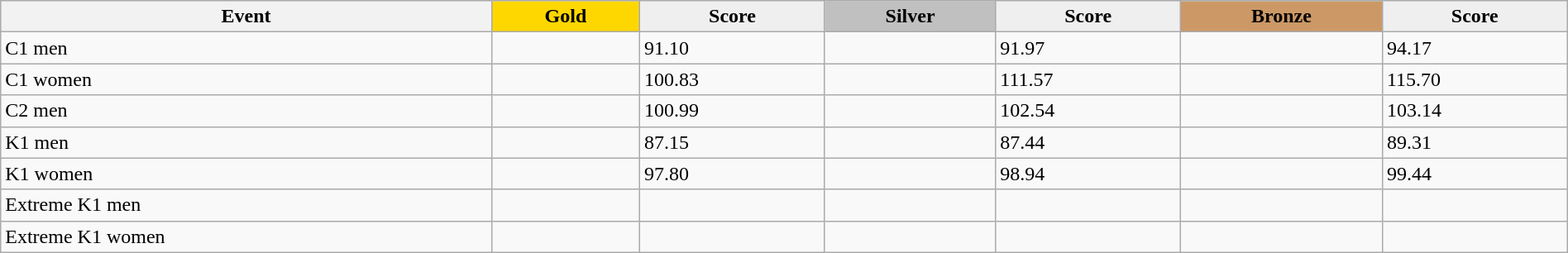<table class="wikitable" width=100%>
<tr>
<th>Event</th>
<td align=center bgcolor="gold"><strong>Gold</strong></td>
<td align=center bgcolor="EFEFEF"><strong>Score</strong></td>
<td align=center bgcolor="silver"><strong>Silver</strong></td>
<td align=center bgcolor="EFEFEF"><strong>Score</strong></td>
<td align=center bgcolor="CC9966"><strong>Bronze</strong></td>
<td align=center bgcolor="EFEFEF"><strong>Score</strong></td>
</tr>
<tr>
<td>C1 men</td>
<td></td>
<td>91.10</td>
<td></td>
<td>91.97</td>
<td></td>
<td>94.17</td>
</tr>
<tr>
<td>C1 women</td>
<td></td>
<td>100.83</td>
<td></td>
<td>111.57</td>
<td></td>
<td>115.70</td>
</tr>
<tr>
<td>C2 men</td>
<td></td>
<td>100.99</td>
<td></td>
<td>102.54</td>
<td></td>
<td>103.14</td>
</tr>
<tr>
<td>K1 men</td>
<td></td>
<td>87.15</td>
<td></td>
<td>87.44</td>
<td></td>
<td>89.31</td>
</tr>
<tr>
<td>K1 women</td>
<td></td>
<td>97.80</td>
<td></td>
<td>98.94</td>
<td></td>
<td>99.44</td>
</tr>
<tr>
<td>Extreme K1 men</td>
<td></td>
<td></td>
<td></td>
<td></td>
<td></td>
<td></td>
</tr>
<tr>
<td>Extreme K1 women</td>
<td></td>
<td></td>
<td></td>
<td></td>
<td></td>
<td></td>
</tr>
</table>
